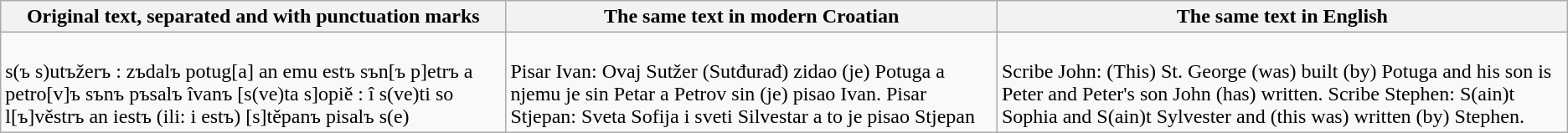<table class=wikitable>
<tr>
<th>Original text, separated and with punctuation marks</th>
<th>The same text in modern Croatian</th>
<th>The same text in English</th>
</tr>
<tr>
<td><br>s(ъ s)utъžerъ : zъdalъ
potug[a] an emu estъ
sъn[ъ p]etrъ a petro[v]ъ 
sъnъ pъsalъ îvanъ
[s(ve)ta s]opiě : î s(ve)ti so
l[ъ]věstrъ an iestъ (ili: i estъ)
[s]těpanъ pisalъ
s(e)</td>
<td><br>Pisar Ivan:
Ovaj Sutžer (Sutđurađ) zidao (je) Potuga a njemu je sin Petar a Petrov
sin (je) pisao Ivan.
Pisar Stjepan:
Sveta Sofija i sveti Silvestar a to je pisao Stjepan</td>
<td><br>Scribe John:
(This) St. George (was) built (by) Potuga and his son is Peter and Peter's
son John (has) written.
Scribe Stephen:
S(ain)t Sophia and S(ain)t Sylvester and (this was) written (by) Stephen.</td>
</tr>
</table>
